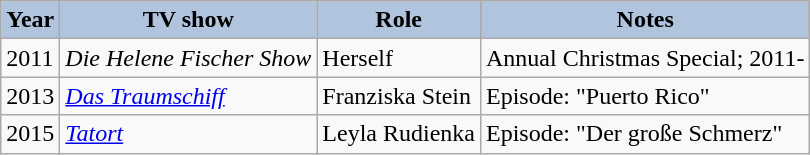<table class="wikitable">
<tr style="text-align:center;">
<th style="background:#B0C4DE;">Year</th>
<th style="background:#B0C4DE;">TV show</th>
<th style="background:#B0C4DE;">Role</th>
<th style="background:#B0C4DE;">Notes</th>
</tr>
<tr>
<td>2011</td>
<td><em>Die Helene Fischer Show</em></td>
<td>Herself</td>
<td>Annual Christmas Special; 2011-</td>
</tr>
<tr>
<td>2013</td>
<td><em><a href='#'>Das Traumschiff</a></em></td>
<td>Franziska Stein</td>
<td>Episode: "Puerto Rico"</td>
</tr>
<tr>
<td>2015</td>
<td><em><a href='#'>Tatort</a></em></td>
<td>Leyla Rudienka</td>
<td>Episode: "Der große Schmerz"</td>
</tr>
</table>
